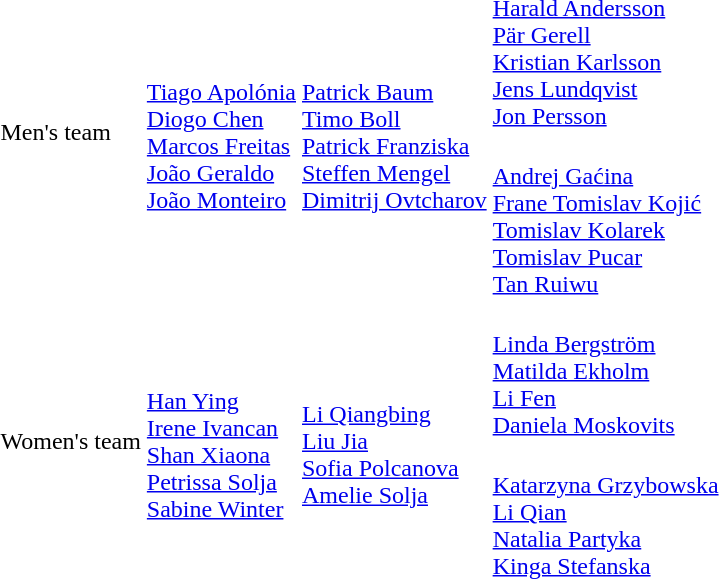<table>
<tr>
<td rowspan=2>Men's team</td>
<td rowspan=2><br><a href='#'>Tiago Apolónia</a><br><a href='#'>Diogo Chen</a><br><a href='#'>Marcos Freitas</a><br><a href='#'>João Geraldo</a><br><a href='#'>João Monteiro</a></td>
<td rowspan=2><br><a href='#'>Patrick Baum</a><br><a href='#'>Timo Boll</a><br><a href='#'>Patrick Franziska</a><br><a href='#'>Steffen Mengel</a><br><a href='#'>Dimitrij Ovtcharov</a></td>
<td><br><a href='#'>Harald Andersson</a><br><a href='#'>Pär Gerell</a><br><a href='#'>Kristian Karlsson</a><br><a href='#'>Jens Lundqvist</a><br><a href='#'>Jon Persson</a></td>
</tr>
<tr>
<td><br><a href='#'>Andrej Gaćina</a><br><a href='#'>Frane Tomislav Kojić</a><br><a href='#'>Tomislav Kolarek</a><br><a href='#'>Tomislav Pucar</a><br><a href='#'>Tan Ruiwu</a></td>
</tr>
<tr>
<td rowspan=2>Women's team</td>
<td rowspan=2><br><a href='#'>Han Ying</a><br><a href='#'>Irene Ivancan</a><br><a href='#'>Shan Xiaona</a><br><a href='#'>Petrissa Solja</a><br><a href='#'>Sabine Winter</a></td>
<td rowspan=2><br><a href='#'>Li Qiangbing</a><br><a href='#'>Liu Jia</a><br><a href='#'>Sofia Polcanova</a><br><a href='#'>Amelie Solja</a></td>
<td><br><a href='#'>Linda Bergström</a><br><a href='#'>Matilda Ekholm</a><br><a href='#'>Li Fen</a><br><a href='#'>Daniela Moskovits</a></td>
</tr>
<tr>
<td><br><a href='#'>Katarzyna Grzybowska</a><br><a href='#'>Li Qian</a><br><a href='#'>Natalia Partyka</a><br><a href='#'>Kinga Stefanska</a></td>
</tr>
</table>
